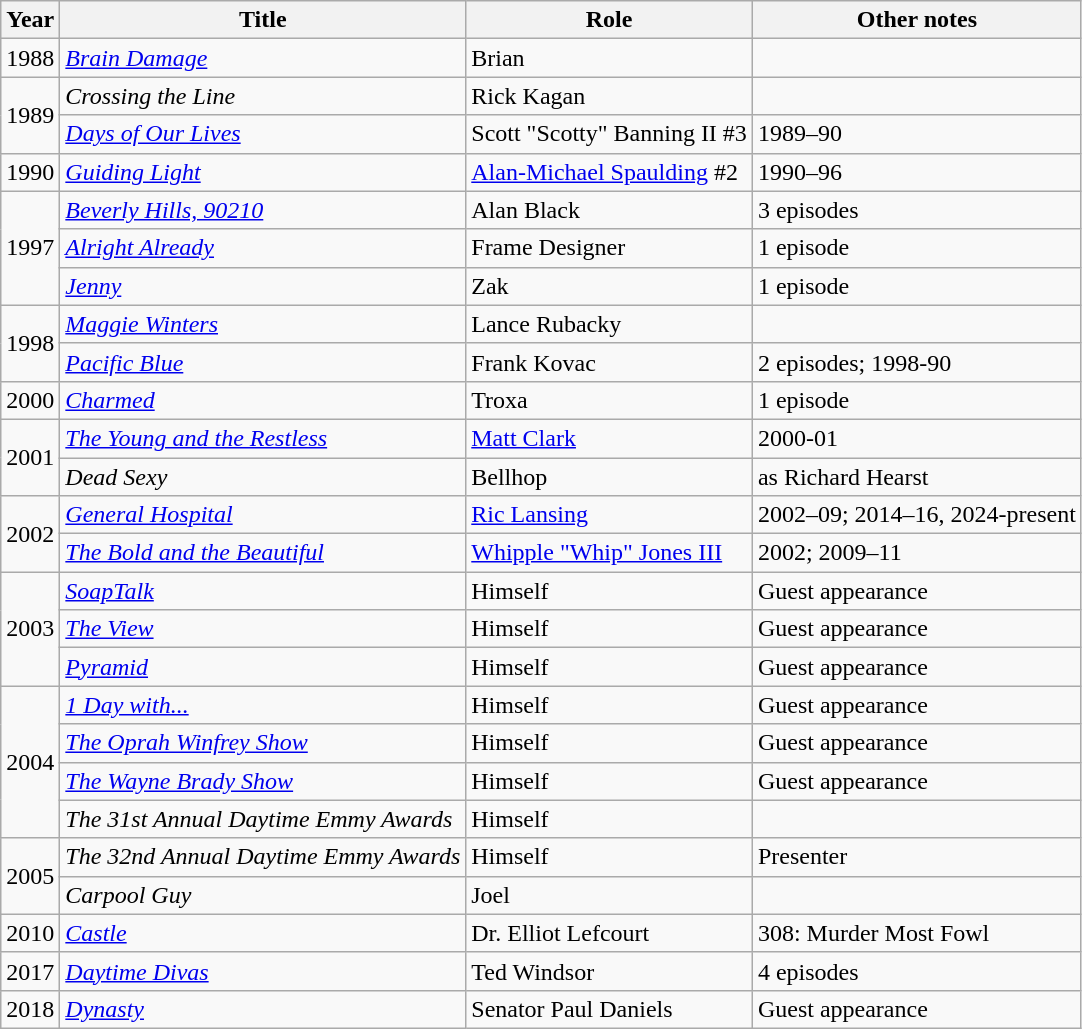<table class="wikitable">
<tr>
<th>Year</th>
<th>Title</th>
<th>Role</th>
<th>Other notes</th>
</tr>
<tr>
<td>1988</td>
<td><em><a href='#'>Brain Damage</a></em></td>
<td>Brian</td>
<td></td>
</tr>
<tr>
<td rowspan="2">1989</td>
<td><em>Crossing the Line</em></td>
<td>Rick Kagan</td>
<td></td>
</tr>
<tr>
<td><em><a href='#'>Days of Our Lives</a></em></td>
<td>Scott "Scotty" Banning II #3</td>
<td>1989–90</td>
</tr>
<tr>
<td>1990</td>
<td><em><a href='#'>Guiding Light</a></em></td>
<td><a href='#'>Alan-Michael Spaulding</a> #2</td>
<td>1990–96</td>
</tr>
<tr>
<td rowspan="3">1997</td>
<td><em><a href='#'>Beverly Hills, 90210</a></em></td>
<td>Alan Black</td>
<td>3 episodes</td>
</tr>
<tr>
<td><em><a href='#'>Alright Already</a></em></td>
<td>Frame Designer</td>
<td>1 episode</td>
</tr>
<tr>
<td><em><a href='#'>Jenny</a></em></td>
<td>Zak</td>
<td>1 episode</td>
</tr>
<tr>
<td rowspan="2">1998</td>
<td><em><a href='#'>Maggie Winters</a></em></td>
<td>Lance Rubacky</td>
<td></td>
</tr>
<tr>
<td><em><a href='#'>Pacific Blue</a></em></td>
<td>Frank Kovac</td>
<td>2 episodes; 1998-90</td>
</tr>
<tr>
<td>2000</td>
<td><em><a href='#'>Charmed</a></em></td>
<td>Troxa</td>
<td>1 episode</td>
</tr>
<tr>
<td rowspan="2">2001</td>
<td><em><a href='#'>The Young and the Restless</a></em></td>
<td><a href='#'>Matt Clark</a></td>
<td>2000-01</td>
</tr>
<tr>
<td><em>Dead Sexy</em></td>
<td>Bellhop</td>
<td>as Richard Hearst</td>
</tr>
<tr>
<td rowspan="2">2002</td>
<td><em><a href='#'>General Hospital</a></em></td>
<td><a href='#'>Ric Lansing</a></td>
<td>2002–09; 2014–16, 2024-present</td>
</tr>
<tr>
<td><em><a href='#'>The Bold and the Beautiful</a></em></td>
<td><a href='#'>Whipple "Whip" Jones III</a></td>
<td>2002; 2009–11</td>
</tr>
<tr>
<td rowspan="3">2003</td>
<td><em><a href='#'>SoapTalk</a></em></td>
<td>Himself</td>
<td>Guest appearance</td>
</tr>
<tr>
<td><em><a href='#'>The View</a></em></td>
<td>Himself</td>
<td>Guest appearance</td>
</tr>
<tr>
<td><em><a href='#'>Pyramid</a></em></td>
<td>Himself</td>
<td>Guest appearance</td>
</tr>
<tr>
<td rowspan="4">2004</td>
<td><em><a href='#'>1 Day with...</a></em></td>
<td>Himself</td>
<td>Guest appearance</td>
</tr>
<tr>
<td><em><a href='#'>The Oprah Winfrey Show</a></em></td>
<td>Himself</td>
<td>Guest appearance</td>
</tr>
<tr>
<td><em><a href='#'>The Wayne Brady Show</a></em></td>
<td>Himself</td>
<td>Guest appearance</td>
</tr>
<tr>
<td><em>The 31st Annual Daytime Emmy Awards</em></td>
<td>Himself</td>
<td></td>
</tr>
<tr>
<td rowspan="2">2005</td>
<td><em>The 32nd Annual Daytime Emmy Awards</em></td>
<td>Himself</td>
<td>Presenter</td>
</tr>
<tr>
<td><em>Carpool Guy</em></td>
<td>Joel</td>
<td></td>
</tr>
<tr>
<td>2010</td>
<td><em><a href='#'>Castle</a></em></td>
<td>Dr. Elliot Lefcourt</td>
<td>308: Murder Most Fowl</td>
</tr>
<tr>
<td>2017</td>
<td><em><a href='#'>Daytime Divas</a></em></td>
<td>Ted Windsor</td>
<td>4 episodes</td>
</tr>
<tr>
<td>2018</td>
<td><em><a href='#'>Dynasty</a></em></td>
<td>Senator Paul Daniels</td>
<td>Guest appearance</td>
</tr>
</table>
